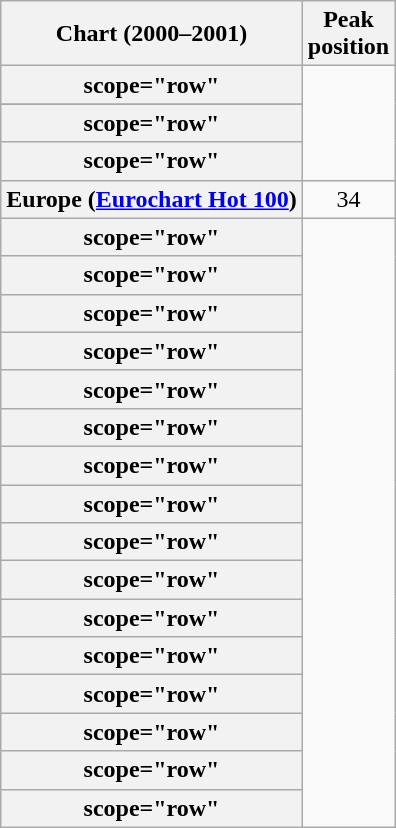<table class="wikitable sortable plainrowheaders" style="text-align:center">
<tr>
<th scope="col">Chart (2000–2001)</th>
<th scope="col">Peak<br>position</th>
</tr>
<tr>
<th>scope="row"</th>
</tr>
<tr>
</tr>
<tr>
<th>scope="row"</th>
</tr>
<tr>
<th>scope="row"</th>
</tr>
<tr>
<th scope="row">Europe (<a href='#'>Eurochart Hot 100</a>)</th>
<td>34</td>
</tr>
<tr>
<th>scope="row"</th>
</tr>
<tr>
<th>scope="row"</th>
</tr>
<tr>
<th>scope="row"</th>
</tr>
<tr>
<th>scope="row"</th>
</tr>
<tr>
<th>scope="row"</th>
</tr>
<tr>
<th>scope="row"</th>
</tr>
<tr>
<th>scope="row"</th>
</tr>
<tr>
<th>scope="row"</th>
</tr>
<tr>
<th>scope="row"</th>
</tr>
<tr>
<th>scope="row"</th>
</tr>
<tr>
<th>scope="row"</th>
</tr>
<tr>
<th>scope="row"</th>
</tr>
<tr>
<th>scope="row"</th>
</tr>
<tr>
<th>scope="row"</th>
</tr>
<tr>
<th>scope="row"</th>
</tr>
<tr>
<th>scope="row"</th>
</tr>
</table>
